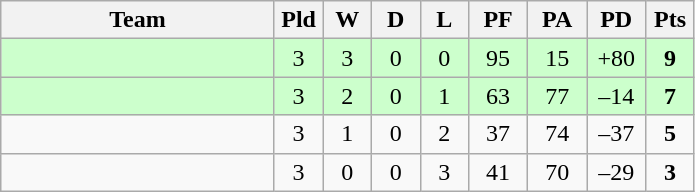<table class="wikitable" style="text-align:center;">
<tr>
<th width=175>Team</th>
<th width=25 abbr="Played">Pld</th>
<th width=25 abbr="Won">W</th>
<th width=25 abbr="Drawn">D</th>
<th width=25 abbr="Lost">L</th>
<th width=32 abbr="Points for">PF</th>
<th width=32 abbr="Points against">PA</th>
<th width=32 abbr="Points difference">PD</th>
<th width=25 abbr="Points">Pts</th>
</tr>
<tr bgcolor=ccffcc>
<td align=left></td>
<td>3</td>
<td>3</td>
<td>0</td>
<td>0</td>
<td>95</td>
<td>15</td>
<td>+80</td>
<td><strong>9</strong></td>
</tr>
<tr bgcolor=ccffcc>
<td align=left></td>
<td>3</td>
<td>2</td>
<td>0</td>
<td>1</td>
<td>63</td>
<td>77</td>
<td>–14</td>
<td><strong>7</strong></td>
</tr>
<tr>
<td align=left></td>
<td>3</td>
<td>1</td>
<td>0</td>
<td>2</td>
<td>37</td>
<td>74</td>
<td>–37</td>
<td><strong>5</strong></td>
</tr>
<tr>
<td align=left></td>
<td>3</td>
<td>0</td>
<td>0</td>
<td>3</td>
<td>41</td>
<td>70</td>
<td>–29</td>
<td><strong>3</strong></td>
</tr>
</table>
